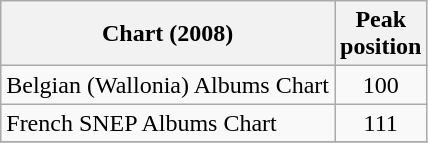<table class="wikitable sortable">
<tr>
<th>Chart (2008)</th>
<th>Peak<br>position</th>
</tr>
<tr>
<td>Belgian (Wallonia) Albums Chart</td>
<td align="center">100</td>
</tr>
<tr>
<td>French SNEP Albums Chart</td>
<td align="center">111</td>
</tr>
<tr>
</tr>
</table>
